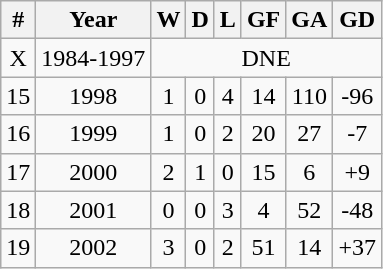<table class="wikitable sortable" style="text-align:center">
<tr>
<th>#</th>
<th>Year</th>
<th>W</th>
<th>D</th>
<th>L</th>
<th>GF</th>
<th>GA</th>
<th>GD</th>
</tr>
<tr>
<td>X</td>
<td>1984-1997</td>
<td colspan=6>DNE</td>
</tr>
<tr>
<td>15</td>
<td>1998</td>
<td>1</td>
<td>0</td>
<td>4</td>
<td>14</td>
<td>110</td>
<td>-96</td>
</tr>
<tr>
<td>16</td>
<td>1999</td>
<td>1</td>
<td>0</td>
<td>2</td>
<td>20</td>
<td>27</td>
<td>-7</td>
</tr>
<tr>
<td>17</td>
<td>2000</td>
<td>2</td>
<td>1</td>
<td>0</td>
<td>15</td>
<td>6</td>
<td>+9</td>
</tr>
<tr>
<td>18</td>
<td>2001</td>
<td>0</td>
<td>0</td>
<td>3</td>
<td>4</td>
<td>52</td>
<td>-48</td>
</tr>
<tr>
<td>19</td>
<td>2002</td>
<td>3</td>
<td>0</td>
<td>2</td>
<td>51</td>
<td>14</td>
<td>+37</td>
</tr>
</table>
